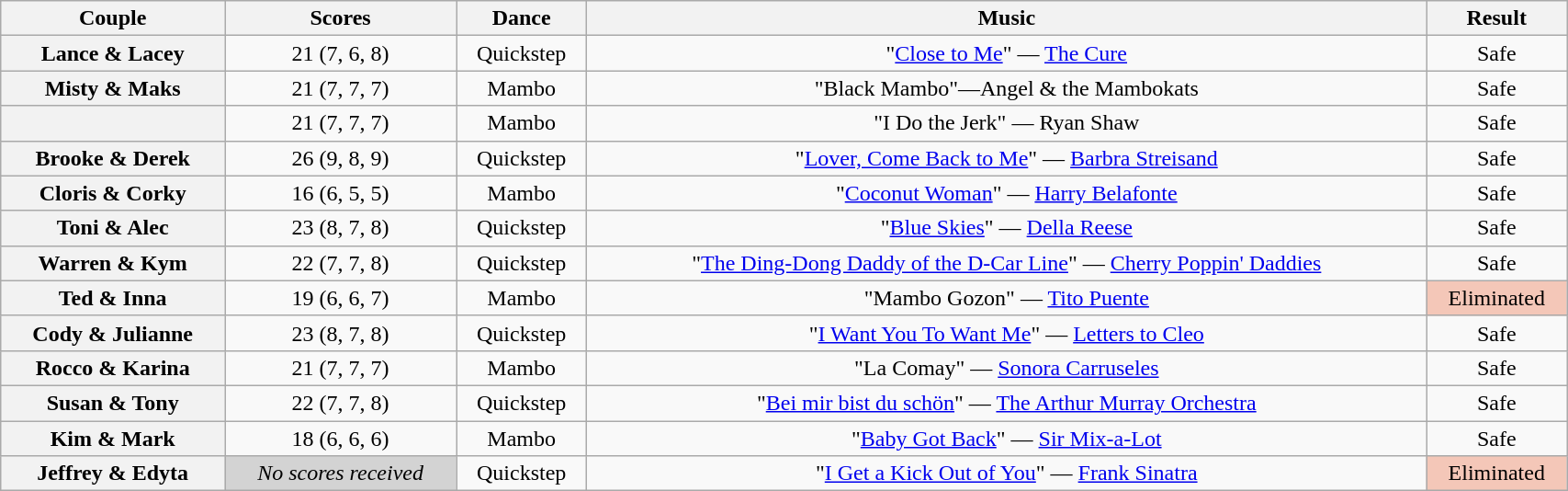<table class="wikitable sortable" style="text-align:center; width:90%">
<tr>
<th scope="col">Couple</th>
<th scope="col">Scores</th>
<th scope="col" class="unsortable">Dance</th>
<th scope="col" class="unsortable">Music</th>
<th scope="col" class="unsortable">Result</th>
</tr>
<tr>
<th scope="row">Lance & Lacey</th>
<td>21 (7, 6, 8)</td>
<td>Quickstep</td>
<td>"<a href='#'>Close to Me</a>" — <a href='#'>The Cure</a></td>
<td>Safe</td>
</tr>
<tr>
<th scope="row">Misty & Maks</th>
<td>21 (7, 7, 7)</td>
<td>Mambo</td>
<td>"Black Mambo"—Angel & the Mambokats</td>
<td>Safe</td>
</tr>
<tr>
<th scope="row"></th>
<td>21 (7, 7, 7)</td>
<td>Mambo</td>
<td>"I Do the Jerk" — Ryan Shaw</td>
<td>Safe</td>
</tr>
<tr>
<th scope="row">Brooke & Derek</th>
<td>26 (9, 8, 9)</td>
<td>Quickstep</td>
<td>"<a href='#'>Lover, Come Back to Me</a>" — <a href='#'>Barbra Streisand</a></td>
<td>Safe</td>
</tr>
<tr>
<th scope="row">Cloris & Corky</th>
<td>16 (6, 5, 5)</td>
<td>Mambo</td>
<td>"<a href='#'>Coconut Woman</a>" — <a href='#'>Harry Belafonte</a></td>
<td>Safe</td>
</tr>
<tr>
<th scope="row">Toni & Alec</th>
<td>23 (8, 7, 8)</td>
<td>Quickstep</td>
<td>"<a href='#'>Blue Skies</a>" — <a href='#'>Della Reese</a></td>
<td>Safe</td>
</tr>
<tr>
<th scope="row">Warren & Kym</th>
<td>22 (7, 7, 8)</td>
<td>Quickstep</td>
<td>"<a href='#'>The Ding-Dong Daddy of the D-Car Line</a>" — <a href='#'>Cherry Poppin' Daddies</a></td>
<td>Safe</td>
</tr>
<tr>
<th scope="row">Ted & Inna</th>
<td>19 (6, 6, 7)</td>
<td>Mambo</td>
<td>"Mambo Gozon" — <a href='#'>Tito Puente</a></td>
<td bgcolor=f4c7b8>Eliminated</td>
</tr>
<tr>
<th scope="row">Cody & Julianne</th>
<td>23 (8, 7, 8)</td>
<td>Quickstep</td>
<td>"<a href='#'>I Want You To Want Me</a>" — <a href='#'>Letters to Cleo</a></td>
<td>Safe</td>
</tr>
<tr>
<th scope="row">Rocco & Karina</th>
<td>21 (7, 7, 7)</td>
<td>Mambo</td>
<td>"La Comay" — <a href='#'>Sonora Carruseles</a></td>
<td>Safe</td>
</tr>
<tr>
<th scope="row">Susan & Tony</th>
<td>22 (7, 7, 8)</td>
<td>Quickstep</td>
<td>"<a href='#'>Bei mir bist du schön</a>" — <a href='#'>The Arthur Murray Orchestra</a></td>
<td>Safe</td>
</tr>
<tr>
<th scope="row">Kim & Mark</th>
<td>18 (6, 6, 6)</td>
<td>Mambo</td>
<td>"<a href='#'>Baby Got Back</a>" — <a href='#'>Sir Mix-a-Lot</a></td>
<td>Safe</td>
</tr>
<tr>
<th scope="row">Jeffrey & Edyta</th>
<td bgcolor="lightgray"><em>No scores received</em></td>
<td>Quickstep</td>
<td>"<a href='#'>I Get a Kick Out of You</a>" — <a href='#'>Frank Sinatra</a></td>
<td bgcolor=f4c7b8>Eliminated</td>
</tr>
</table>
